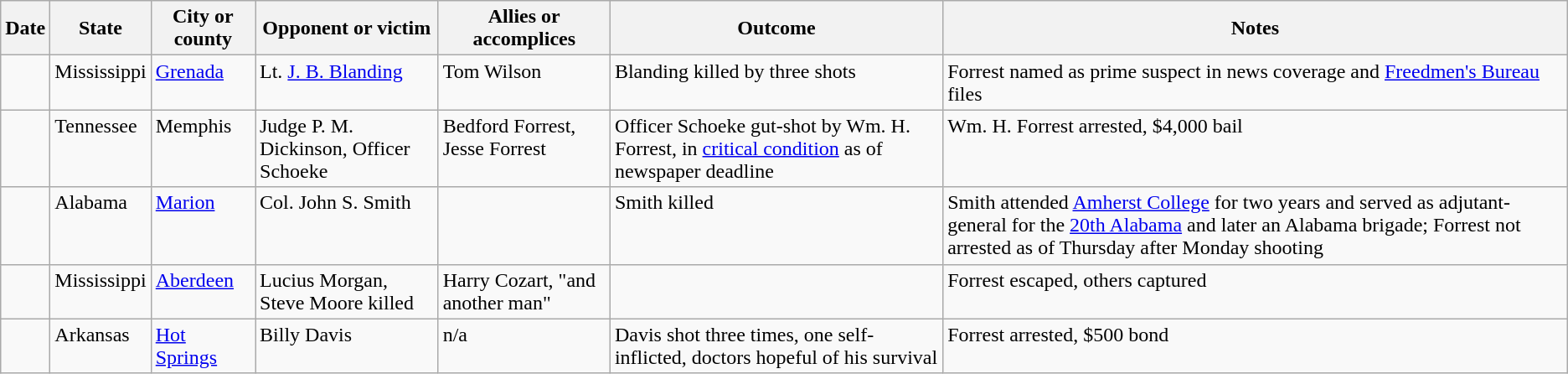<table class="wikitable">
<tr>
<th>Date</th>
<th>State</th>
<th>City or county</th>
<th>Opponent or victim</th>
<th>Allies or accomplices</th>
<th>Outcome</th>
<th>Notes</th>
</tr>
<tr valign="top">
<td></td>
<td>Mississippi</td>
<td><a href='#'>Grenada</a></td>
<td>Lt. <a href='#'>J. B. Blanding</a></td>
<td>Tom Wilson</td>
<td>Blanding killed by three shots</td>
<td>Forrest named as prime suspect in news coverage and <a href='#'>Freedmen's Bureau</a> files</td>
</tr>
<tr valign="top">
<td></td>
<td>Tennessee</td>
<td>Memphis</td>
<td>Judge P. M. Dickinson, Officer Schoeke</td>
<td>Bedford Forrest, Jesse Forrest</td>
<td>Officer Schoeke gut-shot by Wm. H. Forrest, in <a href='#'>critical condition</a> as of newspaper deadline</td>
<td>Wm. H. Forrest arrested, $4,000 bail</td>
</tr>
<tr valign="top">
<td></td>
<td>Alabama</td>
<td><a href='#'>Marion</a></td>
<td>Col. John S. Smith</td>
<td></td>
<td>Smith killed</td>
<td>Smith attended <a href='#'>Amherst College</a> for two years and served as adjutant-general for the <a href='#'>20th Alabama</a> and later an Alabama brigade; Forrest not arrested as of Thursday after Monday shooting</td>
</tr>
<tr valign="top">
<td></td>
<td>Mississippi</td>
<td><a href='#'>Aberdeen</a></td>
<td>Lucius Morgan, Steve Moore killed</td>
<td>Harry Cozart, "and another man"</td>
<td></td>
<td>Forrest escaped, others captured</td>
</tr>
<tr valign="top">
<td></td>
<td>Arkansas</td>
<td><a href='#'>Hot Springs</a></td>
<td>Billy Davis</td>
<td>n/a</td>
<td>Davis shot three times, one self-inflicted, doctors hopeful of his survival</td>
<td>Forrest arrested, $500 bond</td>
</tr>
</table>
